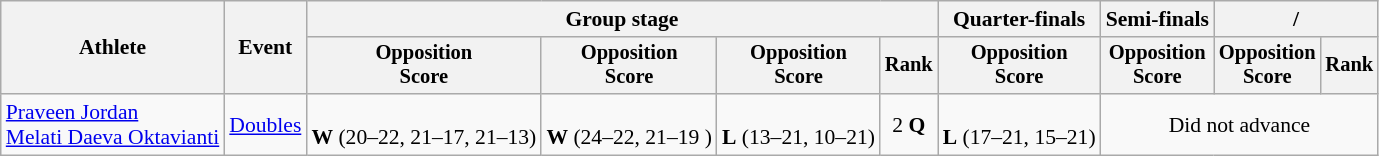<table class="wikitable" style="font-size:90%">
<tr>
<th rowspan=2>Athlete</th>
<th rowspan=2>Event</th>
<th colspan=4>Group stage</th>
<th>Quarter-finals</th>
<th>Semi-finals</th>
<th colspan=2> / </th>
</tr>
<tr style="font-size:95%">
<th>Opposition<br>Score</th>
<th>Opposition<br>Score</th>
<th>Opposition<br>Score</th>
<th>Rank</th>
<th>Opposition<br>Score</th>
<th>Opposition<br>Score</th>
<th>Opposition<br>Score</th>
<th>Rank</th>
</tr>
<tr align=center>
<td align=left><a href='#'>Praveen Jordan</a><br><a href='#'>Melati Daeva Oktavianti</a></td>
<td align=left><a href='#'>Doubles</a></td>
<td><br><strong>W</strong> (20–22, 21–17, 21–13)</td>
<td><br><strong>W</strong> (24–22, 21–19 )</td>
<td><br><strong>L</strong> (13–21, 10–21)</td>
<td>2 <strong>Q</strong></td>
<td><br><strong>L</strong> (17–21, 15–21)</td>
<td colspan=3>Did not advance</td>
</tr>
</table>
